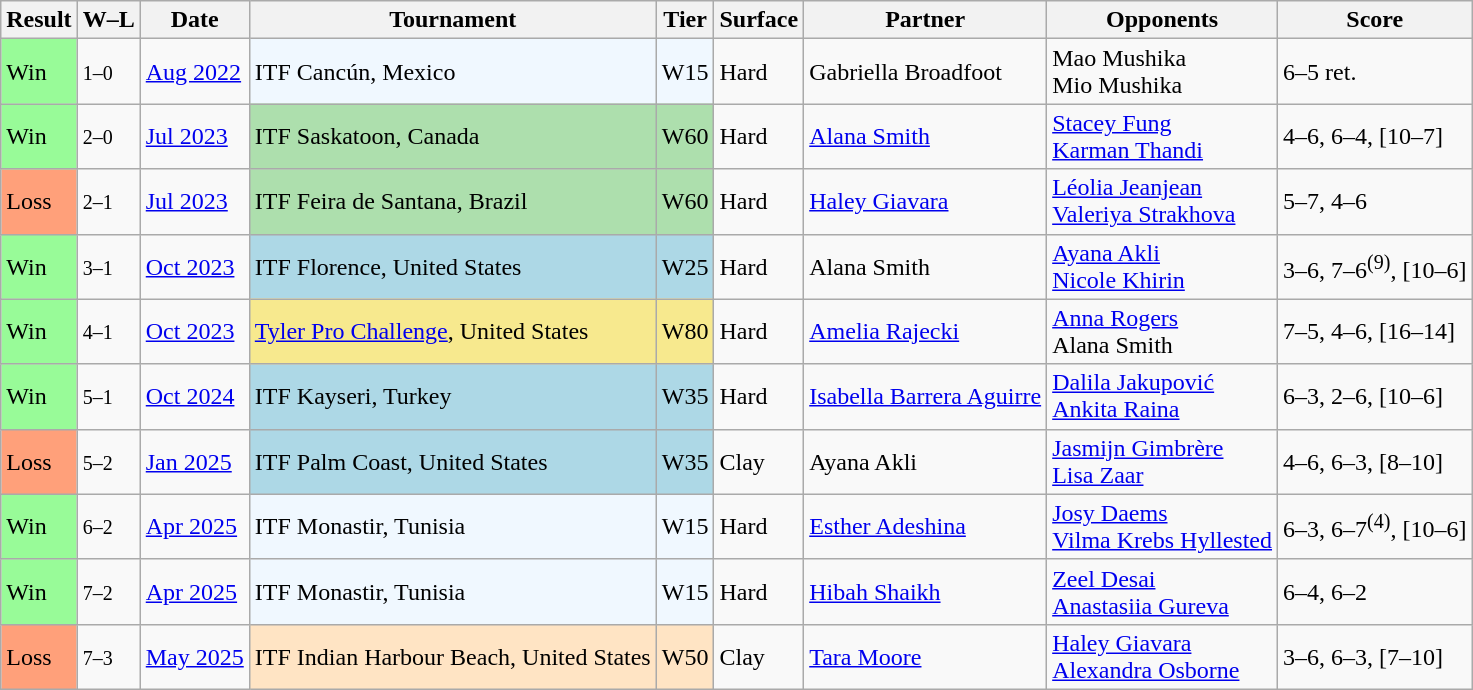<table class="sortable wikitable">
<tr>
<th>Result</th>
<th class="unsortable">W–L</th>
<th>Date</th>
<th>Tournament</th>
<th>Tier</th>
<th>Surface</th>
<th>Partner</th>
<th>Opponents</th>
<th class="unsortable">Score</th>
</tr>
<tr>
<td style="background:#98fb98;">Win</td>
<td><small>1–0</small></td>
<td><a href='#'>Aug 2022</a></td>
<td style="background:#f0f8ff;">ITF Cancún, Mexico</td>
<td style="background:#f0f8ff;">W15</td>
<td>Hard</td>
<td> Gabriella Broadfoot</td>
<td> Mao Mushika <br>  Mio Mushika</td>
<td>6–5 ret.</td>
</tr>
<tr>
<td style="background:#98fb98;">Win</td>
<td><small>2–0</small></td>
<td><a href='#'>Jul 2023</a></td>
<td style="background:#addfad;">ITF Saskatoon, Canada</td>
<td style="background:#addfad;">W60</td>
<td>Hard</td>
<td> <a href='#'>Alana Smith</a></td>
<td> <a href='#'>Stacey Fung</a> <br>  <a href='#'>Karman Thandi</a></td>
<td>4–6, 6–4, [10–7]</td>
</tr>
<tr>
<td style="background:#ffa07a;">Loss</td>
<td><small>2–1</small></td>
<td><a href='#'>Jul 2023</a></td>
<td style="background:#addfad;">ITF Feira de Santana, Brazil</td>
<td style="background:#addfad;">W60</td>
<td>Hard</td>
<td> <a href='#'>Haley Giavara</a></td>
<td> <a href='#'>Léolia Jeanjean</a> <br>  <a href='#'>Valeriya Strakhova</a></td>
<td>5–7, 4–6</td>
</tr>
<tr>
<td style="background:#98fb98;">Win</td>
<td><small>3–1</small></td>
<td><a href='#'>Oct 2023</a></td>
<td style="background:lightblue;">ITF Florence, United States</td>
<td style="background:lightblue;">W25</td>
<td>Hard</td>
<td> Alana Smith</td>
<td> <a href='#'>Ayana Akli</a> <br>  <a href='#'>Nicole Khirin</a></td>
<td>3–6, 7–6<sup>(9)</sup>, [10–6]</td>
</tr>
<tr>
<td style="background:#98fb98;">Win</td>
<td><small>4–1</small></td>
<td><a href='#'>Oct 2023</a></td>
<td style="background:#f7e98e;"><a href='#'>Tyler Pro Challenge</a>, United States</td>
<td style="background:#f7e98e;">W80</td>
<td>Hard</td>
<td> <a href='#'>Amelia Rajecki</a></td>
<td> <a href='#'>Anna Rogers</a> <br>  Alana Smith</td>
<td>7–5, 4–6, [16–14]</td>
</tr>
<tr>
<td style="background:#98fb98;">Win</td>
<td><small>5–1</small></td>
<td><a href='#'>Oct 2024</a></td>
<td style="background:lightblue;">ITF Kayseri, Turkey</td>
<td style="background:lightblue;">W35</td>
<td>Hard</td>
<td> <a href='#'>Isabella Barrera Aguirre </a></td>
<td> <a href='#'>Dalila Jakupović</a> <br>  <a href='#'>Ankita Raina</a></td>
<td>6–3, 2–6, [10–6]</td>
</tr>
<tr>
<td style="background:#ffa07a;">Loss</td>
<td><small>5–2</small></td>
<td><a href='#'>Jan 2025</a></td>
<td style="background:lightblue;">ITF Palm Coast, United States</td>
<td style="background:lightblue;">W35</td>
<td>Clay</td>
<td> Ayana Akli</td>
<td> <a href='#'>Jasmijn Gimbrère</a> <br>  <a href='#'>Lisa Zaar</a></td>
<td>4–6, 6–3, [8–10]</td>
</tr>
<tr>
<td style="background:#98fb98;">Win</td>
<td><small>6–2</small></td>
<td><a href='#'>Apr 2025</a></td>
<td style="background:#f0f8ff;">ITF Monastir, Tunisia</td>
<td style="background:#f0f8ff;">W15</td>
<td>Hard</td>
<td> <a href='#'>Esther Adeshina</a></td>
<td> <a href='#'>Josy Daems</a> <br>  <a href='#'>Vilma Krebs Hyllested</a></td>
<td>6–3, 6–7<sup>(4)</sup>, [10–6]</td>
</tr>
<tr>
<td style="background:#98fb98;">Win</td>
<td><small>7–2</small></td>
<td><a href='#'>Apr 2025</a></td>
<td style="background:#f0f8ff;">ITF Monastir, Tunisia</td>
<td style="background:#f0f8ff;">W15</td>
<td>Hard</td>
<td> <a href='#'>Hibah Shaikh</a></td>
<td> <a href='#'>Zeel Desai</a> <br>  <a href='#'>Anastasiia Gureva</a></td>
<td>6–4, 6–2</td>
</tr>
<tr>
<td style="background:#ffa07a;">Loss</td>
<td><small>7–3</small></td>
<td><a href='#'>May 2025</a></td>
<td style="background:#ffe4c4;">ITF Indian Harbour Beach, United States</td>
<td style="background:#ffe4c4;">W50</td>
<td>Clay</td>
<td> <a href='#'>Tara Moore</a></td>
<td> <a href='#'>Haley Giavara</a> <br>  <a href='#'>Alexandra Osborne</a></td>
<td>3–6, 6–3, [7–10]</td>
</tr>
</table>
